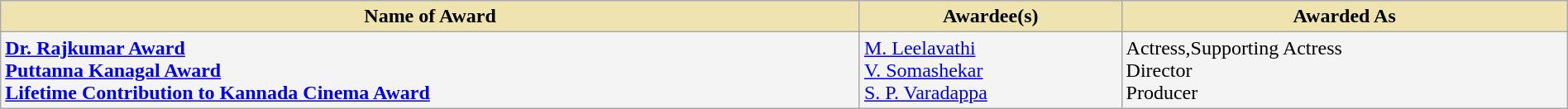<table class="wikitable" style="width:100%;">
<tr>
<th style="background-color:#EFE4B0;">Name of Award</th>
<th style="background-color:#EFE4B0;">Awardee(s)</th>
<th style="background-color:#EFE4B0;">Awarded As</th>
</tr>
<tr style="background-color:#F4F4F4">
<td><strong><a href='#'>Dr. Rajkumar Award</a></strong><br><strong><a href='#'>Puttanna Kanagal Award</a></strong><br><strong><a href='#'>Lifetime Contribution to Kannada Cinema Award</a></strong></td>
<td><a href='#'>M. Leelavathi</a><br><a href='#'>V. Somashekar</a><br><a href='#'>S. P. Varadappa</a></td>
<td>Actress,Supporting Actress<br>Director<br>Producer</td>
</tr>
</table>
